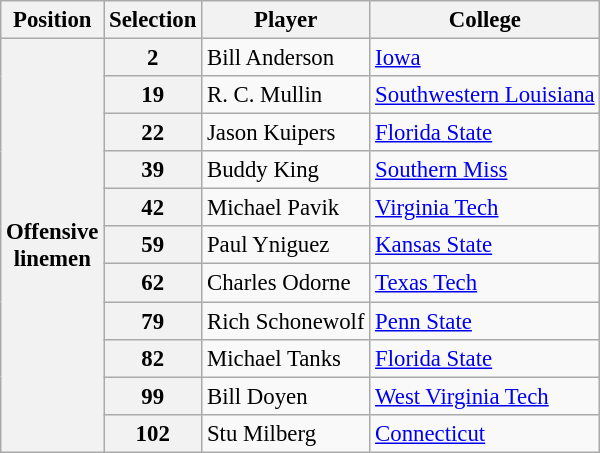<table class="wikitable" style="font-size: 95%;">
<tr>
<th>Position</th>
<th>Selection</th>
<th>Player</th>
<th>College</th>
</tr>
<tr>
<th rowspan=11>Offensive<br>linemen</th>
<th>2</th>
<td>Bill Anderson</td>
<td><a href='#'>Iowa</a></td>
</tr>
<tr>
<th>19</th>
<td>R. C. Mullin</td>
<td><a href='#'>Southwestern Louisiana</a></td>
</tr>
<tr>
<th>22</th>
<td>Jason Kuipers</td>
<td><a href='#'>Florida State</a></td>
</tr>
<tr>
<th>39</th>
<td>Buddy King</td>
<td><a href='#'>Southern Miss</a></td>
</tr>
<tr>
<th>42</th>
<td>Michael Pavik</td>
<td><a href='#'>Virginia Tech</a></td>
</tr>
<tr>
<th>59</th>
<td>Paul Yniguez</td>
<td><a href='#'>Kansas State</a></td>
</tr>
<tr>
<th>62</th>
<td>Charles Odorne</td>
<td><a href='#'>Texas Tech</a></td>
</tr>
<tr>
<th>79</th>
<td>Rich Schonewolf</td>
<td><a href='#'>Penn State</a></td>
</tr>
<tr>
<th>82</th>
<td>Michael Tanks</td>
<td><a href='#'>Florida State</a></td>
</tr>
<tr>
<th>99</th>
<td>Bill Doyen</td>
<td><a href='#'>West Virginia Tech</a></td>
</tr>
<tr>
<th>102</th>
<td>Stu Milberg</td>
<td><a href='#'>Connecticut</a></td>
</tr>
</table>
